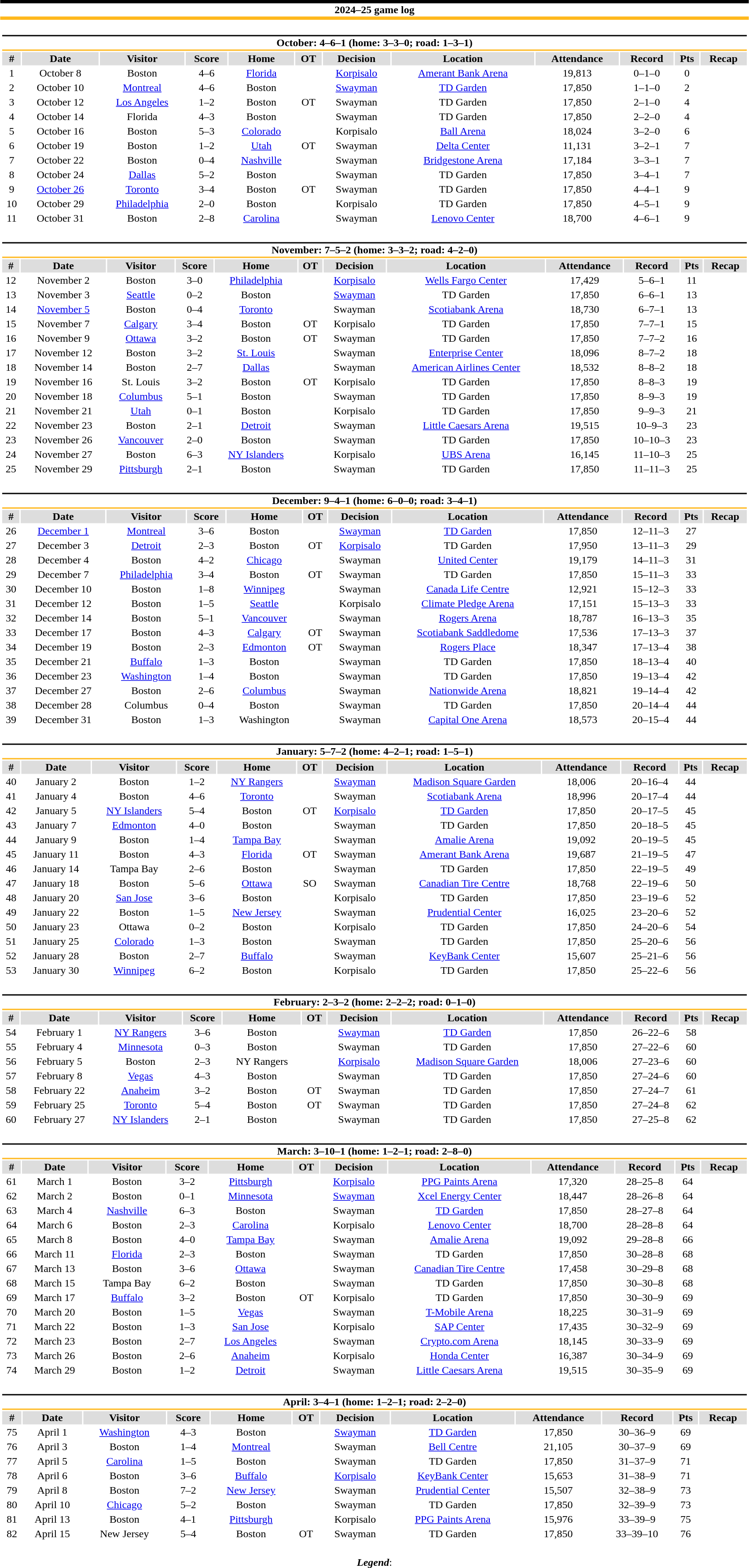<table class="toccolours" style="width:90%; clear:both; margin:1.5em auto; text-align:center;">
<tr>
<th colspan="12" style="background:#FFFFFF; border-top:#010101 5px solid; border-bottom:#FFB81C 5px solid;">2024–25 game log</th>
</tr>
<tr>
<td colspan="12"><br><table class="toccolours collapsible collapsed" style="width:100%;">
<tr>
<th colspan="12" style="background:#FFFFFF; border-top:#010101 2px solid; border-bottom:#FFB81C 2px solid;">October: 4–6–1 (home: 3–3–0; road: 1–3–1)</th>
</tr>
<tr style="background:#ddd;">
<th>#</th>
<th>Date</th>
<th>Visitor</th>
<th>Score</th>
<th>Home</th>
<th>OT</th>
<th>Decision</th>
<th>Location</th>
<th>Attendance</th>
<th>Record</th>
<th>Pts</th>
<th>Recap</th>
</tr>
<tr>
<td>1</td>
<td>October 8</td>
<td>Boston</td>
<td>4–6</td>
<td><a href='#'>Florida</a></td>
<td></td>
<td><a href='#'>Korpisalo</a></td>
<td><a href='#'>Amerant Bank Arena</a></td>
<td>19,813</td>
<td>0–1–0</td>
<td>0</td>
<td></td>
</tr>
<tr>
<td>2</td>
<td>October 10</td>
<td><a href='#'>Montreal</a></td>
<td>4–6</td>
<td>Boston</td>
<td></td>
<td><a href='#'>Swayman</a></td>
<td><a href='#'>TD Garden</a></td>
<td>17,850</td>
<td>1–1–0</td>
<td>2</td>
<td></td>
</tr>
<tr>
<td>3</td>
<td>October 12</td>
<td><a href='#'>Los Angeles</a></td>
<td>1–2</td>
<td>Boston</td>
<td>OT</td>
<td>Swayman</td>
<td>TD Garden</td>
<td>17,850</td>
<td>2–1–0</td>
<td>4</td>
<td></td>
</tr>
<tr>
<td>4</td>
<td>October 14</td>
<td>Florida</td>
<td>4–3</td>
<td>Boston</td>
<td></td>
<td>Swayman</td>
<td>TD Garden</td>
<td>17,850</td>
<td>2–2–0</td>
<td>4</td>
<td></td>
</tr>
<tr>
<td>5</td>
<td>October 16</td>
<td>Boston</td>
<td>5–3</td>
<td><a href='#'>Colorado</a></td>
<td></td>
<td>Korpisalo</td>
<td><a href='#'>Ball Arena</a></td>
<td>18,024</td>
<td>3–2–0</td>
<td>6</td>
<td></td>
</tr>
<tr>
<td>6</td>
<td>October 19</td>
<td>Boston</td>
<td>1–2</td>
<td><a href='#'>Utah</a></td>
<td>OT</td>
<td>Swayman</td>
<td><a href='#'>Delta Center</a></td>
<td>11,131</td>
<td>3–2–1</td>
<td>7</td>
<td></td>
</tr>
<tr>
<td>7</td>
<td>October 22</td>
<td>Boston</td>
<td>0–4</td>
<td><a href='#'>Nashville</a></td>
<td></td>
<td>Swayman</td>
<td><a href='#'>Bridgestone Arena</a></td>
<td>17,184</td>
<td>3–3–1</td>
<td>7</td>
<td></td>
</tr>
<tr>
<td>8</td>
<td>October 24</td>
<td><a href='#'>Dallas</a></td>
<td>5–2</td>
<td>Boston</td>
<td></td>
<td>Swayman</td>
<td>TD Garden</td>
<td>17,850</td>
<td>3–4–1</td>
<td>7</td>
<td></td>
</tr>
<tr>
<td>9</td>
<td><a href='#'>October 26</a></td>
<td><a href='#'>Toronto</a></td>
<td>3–4</td>
<td>Boston</td>
<td>OT</td>
<td>Swayman</td>
<td>TD Garden</td>
<td>17,850</td>
<td>4–4–1</td>
<td>9</td>
<td></td>
</tr>
<tr>
<td>10</td>
<td>October 29</td>
<td><a href='#'>Philadelphia</a></td>
<td>2–0</td>
<td>Boston</td>
<td></td>
<td>Korpisalo</td>
<td>TD Garden</td>
<td>17,850</td>
<td>4–5–1</td>
<td>9</td>
<td></td>
</tr>
<tr>
<td>11</td>
<td>October 31</td>
<td>Boston</td>
<td>2–8</td>
<td><a href='#'>Carolina</a></td>
<td></td>
<td>Swayman</td>
<td><a href='#'>Lenovo Center</a></td>
<td>18,700</td>
<td>4–6–1</td>
<td>9</td>
<td></td>
</tr>
</table>
</td>
</tr>
<tr>
<td colspan="12"><br><table class="toccolours collapsible collapsed" style="width:100%;">
<tr>
<th colspan="12" style="background:#FFFFFF; border-top:#010101 2px solid; border-bottom:#FFB81C 2px solid;">November: 7–5–2 (home: 3–3–2; road: 4–2–0)</th>
</tr>
<tr style="background:#ddd;">
<th>#</th>
<th>Date</th>
<th>Visitor</th>
<th>Score</th>
<th>Home</th>
<th>OT</th>
<th>Decision</th>
<th>Location</th>
<th>Attendance</th>
<th>Record</th>
<th>Pts</th>
<th>Recap</th>
</tr>
<tr>
<td>12</td>
<td>November 2</td>
<td>Boston</td>
<td>3–0</td>
<td><a href='#'>Philadelphia</a></td>
<td></td>
<td><a href='#'>Korpisalo</a></td>
<td><a href='#'>Wells Fargo Center</a></td>
<td>17,429</td>
<td>5–6–1</td>
<td>11</td>
<td></td>
</tr>
<tr>
<td>13</td>
<td>November 3</td>
<td><a href='#'>Seattle</a></td>
<td>0–2</td>
<td>Boston</td>
<td></td>
<td><a href='#'>Swayman</a></td>
<td>TD Garden</td>
<td>17,850</td>
<td>6–6–1</td>
<td>13</td>
<td></td>
</tr>
<tr>
<td>14</td>
<td><a href='#'>November 5</a></td>
<td>Boston</td>
<td>0–4</td>
<td><a href='#'>Toronto</a></td>
<td></td>
<td>Swayman</td>
<td><a href='#'>Scotiabank Arena</a></td>
<td>18,730</td>
<td>6–7–1</td>
<td>13</td>
<td></td>
</tr>
<tr>
<td>15</td>
<td>November 7</td>
<td><a href='#'>Calgary</a></td>
<td>3–4</td>
<td>Boston</td>
<td>OT</td>
<td>Korpisalo</td>
<td>TD Garden</td>
<td>17,850</td>
<td>7–7–1</td>
<td>15</td>
<td></td>
</tr>
<tr>
<td>16</td>
<td>November 9</td>
<td><a href='#'>Ottawa</a></td>
<td>3–2</td>
<td>Boston</td>
<td>OT</td>
<td>Swayman</td>
<td>TD Garden</td>
<td>17,850</td>
<td>7–7–2</td>
<td>16</td>
<td></td>
</tr>
<tr>
<td>17</td>
<td>November 12</td>
<td>Boston</td>
<td>3–2</td>
<td><a href='#'>St. Louis</a></td>
<td></td>
<td>Swayman</td>
<td><a href='#'>Enterprise Center</a></td>
<td>18,096</td>
<td>8–7–2</td>
<td>18</td>
<td></td>
</tr>
<tr>
<td>18</td>
<td>November 14</td>
<td>Boston</td>
<td>2–7</td>
<td><a href='#'>Dallas</a></td>
<td></td>
<td>Swayman</td>
<td><a href='#'>American Airlines Center</a></td>
<td>18,532</td>
<td>8–8–2</td>
<td>18</td>
<td></td>
</tr>
<tr>
<td>19</td>
<td>November 16</td>
<td>St. Louis</td>
<td>3–2</td>
<td>Boston</td>
<td>OT</td>
<td>Korpisalo</td>
<td>TD Garden</td>
<td>17,850</td>
<td>8–8–3</td>
<td>19</td>
<td></td>
</tr>
<tr>
<td>20</td>
<td>November 18</td>
<td><a href='#'>Columbus</a></td>
<td>5–1</td>
<td>Boston</td>
<td></td>
<td>Swayman</td>
<td>TD Garden</td>
<td>17,850</td>
<td>8–9–3</td>
<td>19</td>
<td></td>
</tr>
<tr>
<td>21</td>
<td>November 21</td>
<td><a href='#'>Utah</a></td>
<td>0–1</td>
<td>Boston</td>
<td></td>
<td>Korpisalo</td>
<td>TD Garden</td>
<td>17,850</td>
<td>9–9–3</td>
<td>21</td>
<td></td>
</tr>
<tr>
<td>22</td>
<td>November 23</td>
<td>Boston</td>
<td>2–1</td>
<td><a href='#'>Detroit</a></td>
<td></td>
<td>Swayman</td>
<td><a href='#'>Little Caesars Arena</a></td>
<td>19,515</td>
<td>10–9–3</td>
<td>23</td>
<td></td>
</tr>
<tr>
<td>23</td>
<td>November 26</td>
<td><a href='#'>Vancouver</a></td>
<td>2–0</td>
<td>Boston</td>
<td></td>
<td>Swayman</td>
<td>TD Garden</td>
<td>17,850</td>
<td>10–10–3</td>
<td>23</td>
<td></td>
</tr>
<tr>
<td>24</td>
<td>November 27</td>
<td>Boston</td>
<td>6–3</td>
<td><a href='#'>NY Islanders</a></td>
<td></td>
<td>Korpisalo</td>
<td><a href='#'>UBS Arena</a></td>
<td>16,145</td>
<td>11–10–3</td>
<td>25</td>
<td></td>
</tr>
<tr>
<td>25</td>
<td>November 29</td>
<td><a href='#'>Pittsburgh</a></td>
<td>2–1</td>
<td>Boston</td>
<td></td>
<td>Swayman</td>
<td>TD Garden</td>
<td>17,850</td>
<td>11–11–3</td>
<td>25</td>
<td></td>
</tr>
</table>
</td>
</tr>
<tr>
<td colspan="12"><br><table class="toccolours collapsible collapsed" style="width:100%;">
<tr>
<th colspan="12" style="background:#FFFFFF; border-top:#010101 2px solid; border-bottom:#FFB81C 2px solid;">December: 9–4–1 (home: 6–0–0; road: 3–4–1)</th>
</tr>
<tr style="background:#ddd;">
<th>#</th>
<th>Date</th>
<th>Visitor</th>
<th>Score</th>
<th>Home</th>
<th>OT</th>
<th>Decision</th>
<th>Location</th>
<th>Attendance</th>
<th>Record</th>
<th>Pts</th>
<th>Recap</th>
</tr>
<tr>
<td>26</td>
<td><a href='#'>December 1</a></td>
<td><a href='#'>Montreal</a></td>
<td>3–6</td>
<td>Boston</td>
<td></td>
<td><a href='#'>Swayman</a></td>
<td><a href='#'>TD Garden</a></td>
<td>17,850</td>
<td>12–11–3</td>
<td>27</td>
<td></td>
</tr>
<tr>
<td>27</td>
<td>December 3</td>
<td><a href='#'>Detroit</a></td>
<td>2–3</td>
<td>Boston</td>
<td>OT</td>
<td><a href='#'>Korpisalo</a></td>
<td>TD Garden</td>
<td>17,950</td>
<td>13–11–3</td>
<td>29</td>
<td></td>
</tr>
<tr>
<td>28</td>
<td>December 4</td>
<td>Boston</td>
<td>4–2</td>
<td><a href='#'>Chicago</a></td>
<td></td>
<td>Swayman</td>
<td><a href='#'>United Center</a></td>
<td>19,179</td>
<td>14–11–3</td>
<td>31</td>
<td></td>
</tr>
<tr>
<td>29</td>
<td>December 7</td>
<td><a href='#'>Philadelphia</a></td>
<td>3–4</td>
<td>Boston</td>
<td>OT</td>
<td>Swayman</td>
<td>TD Garden</td>
<td>17,850</td>
<td>15–11–3</td>
<td>33</td>
<td></td>
</tr>
<tr>
<td>30</td>
<td>December 10</td>
<td>Boston</td>
<td>1–8</td>
<td><a href='#'>Winnipeg</a></td>
<td></td>
<td>Swayman</td>
<td><a href='#'>Canada Life Centre</a></td>
<td>12,921</td>
<td>15–12–3</td>
<td>33</td>
<td></td>
</tr>
<tr>
<td>31</td>
<td>December 12</td>
<td>Boston</td>
<td>1–5</td>
<td><a href='#'>Seattle</a></td>
<td></td>
<td>Korpisalo</td>
<td><a href='#'>Climate Pledge Arena</a></td>
<td>17,151</td>
<td>15–13–3</td>
<td>33</td>
<td></td>
</tr>
<tr>
<td>32</td>
<td>December 14</td>
<td>Boston</td>
<td>5–1</td>
<td><a href='#'>Vancouver</a></td>
<td></td>
<td>Swayman</td>
<td><a href='#'>Rogers Arena</a></td>
<td>18,787</td>
<td>16–13–3</td>
<td>35</td>
<td></td>
</tr>
<tr>
<td>33</td>
<td>December 17</td>
<td>Boston</td>
<td>4–3</td>
<td><a href='#'>Calgary</a></td>
<td>OT</td>
<td>Swayman</td>
<td><a href='#'>Scotiabank Saddledome</a></td>
<td>17,536</td>
<td>17–13–3</td>
<td>37</td>
<td></td>
</tr>
<tr>
<td>34</td>
<td>December 19</td>
<td>Boston</td>
<td>2–3</td>
<td><a href='#'>Edmonton</a></td>
<td>OT</td>
<td>Swayman</td>
<td><a href='#'>Rogers Place</a></td>
<td>18,347</td>
<td>17–13–4</td>
<td>38</td>
<td></td>
</tr>
<tr>
<td>35</td>
<td>December 21</td>
<td><a href='#'>Buffalo</a></td>
<td>1–3</td>
<td>Boston</td>
<td></td>
<td>Swayman</td>
<td>TD Garden</td>
<td>17,850</td>
<td>18–13–4</td>
<td>40</td>
<td></td>
</tr>
<tr>
<td>36</td>
<td>December 23</td>
<td><a href='#'>Washington</a></td>
<td>1–4</td>
<td>Boston</td>
<td></td>
<td>Swayman</td>
<td>TD Garden</td>
<td>17,850</td>
<td>19–13–4</td>
<td>42</td>
<td></td>
</tr>
<tr>
<td>37</td>
<td>December 27</td>
<td>Boston</td>
<td>2–6</td>
<td><a href='#'>Columbus</a></td>
<td></td>
<td>Swayman</td>
<td><a href='#'>Nationwide Arena</a></td>
<td>18,821</td>
<td>19–14–4</td>
<td>42</td>
<td></td>
</tr>
<tr>
<td>38</td>
<td>December 28</td>
<td>Columbus</td>
<td>0–4</td>
<td>Boston</td>
<td></td>
<td>Swayman</td>
<td>TD Garden</td>
<td>17,850</td>
<td>20–14–4</td>
<td>44</td>
<td></td>
</tr>
<tr>
<td>39</td>
<td>December 31</td>
<td>Boston</td>
<td>1–3</td>
<td>Washington</td>
<td></td>
<td>Swayman</td>
<td><a href='#'>Capital One Arena</a></td>
<td>18,573</td>
<td>20–15–4</td>
<td>44</td>
<td></td>
</tr>
</table>
</td>
</tr>
<tr>
<td colspan="12"><br><table class="toccolours collapsible collapsed" style="width:100%;">
<tr>
<th colspan="12" style="background:#FFFFFF; border-top:#010101 2px solid; border-bottom:#FFB81C 2px solid;">January: 5–7–2 (home: 4–2–1; road: 1–5–1)</th>
</tr>
<tr style="background:#ddd;">
<th>#</th>
<th>Date</th>
<th>Visitor</th>
<th>Score</th>
<th>Home</th>
<th>OT</th>
<th>Decision</th>
<th>Location</th>
<th>Attendance</th>
<th>Record</th>
<th>Pts</th>
<th>Recap</th>
</tr>
<tr>
<td>40</td>
<td>January 2</td>
<td>Boston</td>
<td>1–2</td>
<td><a href='#'>NY Rangers</a></td>
<td></td>
<td><a href='#'>Swayman</a></td>
<td><a href='#'>Madison Square Garden</a></td>
<td>18,006</td>
<td>20–16–4</td>
<td>44</td>
<td></td>
</tr>
<tr>
<td>41</td>
<td>January 4</td>
<td>Boston</td>
<td>4–6</td>
<td><a href='#'>Toronto</a></td>
<td></td>
<td>Swayman</td>
<td><a href='#'>Scotiabank Arena</a></td>
<td>18,996</td>
<td>20–17–4</td>
<td>44</td>
<td></td>
</tr>
<tr>
<td>42</td>
<td>January 5</td>
<td><a href='#'>NY Islanders</a></td>
<td>5–4</td>
<td>Boston</td>
<td>OT</td>
<td><a href='#'>Korpisalo</a></td>
<td><a href='#'>TD Garden</a></td>
<td>17,850</td>
<td>20–17–5</td>
<td>45</td>
<td></td>
</tr>
<tr>
<td>43</td>
<td>January 7</td>
<td><a href='#'>Edmonton</a></td>
<td>4–0</td>
<td>Boston</td>
<td></td>
<td>Swayman</td>
<td>TD Garden</td>
<td>17,850</td>
<td>20–18–5</td>
<td>45</td>
<td></td>
</tr>
<tr>
<td>44</td>
<td>January 9</td>
<td>Boston</td>
<td>1–4</td>
<td><a href='#'>Tampa Bay</a></td>
<td></td>
<td>Swayman</td>
<td><a href='#'>Amalie Arena</a></td>
<td>19,092</td>
<td>20–19–5</td>
<td>45</td>
<td></td>
</tr>
<tr>
<td>45</td>
<td>January 11</td>
<td>Boston</td>
<td>4–3</td>
<td><a href='#'>Florida</a></td>
<td>OT</td>
<td>Swayman</td>
<td><a href='#'>Amerant Bank Arena</a></td>
<td>19,687</td>
<td>21–19–5</td>
<td>47</td>
<td></td>
</tr>
<tr>
<td>46</td>
<td>January 14</td>
<td>Tampa Bay</td>
<td>2–6</td>
<td>Boston</td>
<td></td>
<td>Swayman</td>
<td>TD Garden</td>
<td>17,850</td>
<td>22–19–5</td>
<td>49</td>
<td></td>
</tr>
<tr>
<td>47</td>
<td>January 18</td>
<td>Boston</td>
<td>5–6</td>
<td><a href='#'>Ottawa</a></td>
<td>SO</td>
<td>Swayman</td>
<td><a href='#'>Canadian Tire Centre</a></td>
<td>18,768</td>
<td>22–19–6</td>
<td>50</td>
<td></td>
</tr>
<tr>
<td>48</td>
<td>January 20</td>
<td><a href='#'>San Jose</a></td>
<td>3–6</td>
<td>Boston</td>
<td></td>
<td>Korpisalo</td>
<td>TD Garden</td>
<td>17,850</td>
<td>23–19–6</td>
<td>52</td>
<td></td>
</tr>
<tr>
<td>49</td>
<td>January 22</td>
<td>Boston</td>
<td>1–5</td>
<td><a href='#'>New Jersey</a></td>
<td></td>
<td>Swayman</td>
<td><a href='#'>Prudential Center</a></td>
<td>16,025</td>
<td>23–20–6</td>
<td>52</td>
<td></td>
</tr>
<tr>
<td>50</td>
<td>January 23</td>
<td>Ottawa</td>
<td>0–2</td>
<td>Boston</td>
<td></td>
<td>Korpisalo</td>
<td>TD Garden</td>
<td>17,850</td>
<td>24–20–6</td>
<td>54</td>
<td></td>
</tr>
<tr>
<td>51</td>
<td>January 25</td>
<td><a href='#'>Colorado</a></td>
<td>1–3</td>
<td>Boston</td>
<td></td>
<td>Swayman</td>
<td>TD Garden</td>
<td>17,850</td>
<td>25–20–6</td>
<td>56</td>
<td></td>
</tr>
<tr>
<td>52</td>
<td>January 28</td>
<td>Boston</td>
<td>2–7</td>
<td><a href='#'>Buffalo</a></td>
<td></td>
<td>Swayman</td>
<td><a href='#'>KeyBank Center</a></td>
<td>15,607</td>
<td>25–21–6</td>
<td>56</td>
<td></td>
</tr>
<tr>
<td>53</td>
<td>January 30</td>
<td><a href='#'>Winnipeg</a></td>
<td>6–2</td>
<td>Boston</td>
<td></td>
<td>Korpisalo</td>
<td>TD Garden</td>
<td>17,850</td>
<td>25–22–6</td>
<td>56</td>
<td></td>
</tr>
</table>
</td>
</tr>
<tr>
<td colspan="12"><br><table class="toccolours collapsible collapsed" style="width:100%;">
<tr>
<th colspan="12" style="background:#FFFFFF; border-top:#010101 2px solid; border-bottom:#FFB81C 2px solid;">February: 2–3–2 (home: 2–2–2; road: 0–1–0)</th>
</tr>
<tr style="background:#ddd;">
<th>#</th>
<th>Date</th>
<th>Visitor</th>
<th>Score</th>
<th>Home</th>
<th>OT</th>
<th>Decision</th>
<th>Location</th>
<th>Attendance</th>
<th>Record</th>
<th>Pts</th>
<th>Recap</th>
</tr>
<tr>
<td>54</td>
<td>February 1</td>
<td><a href='#'>NY Rangers</a></td>
<td>3–6</td>
<td>Boston</td>
<td></td>
<td><a href='#'>Swayman</a></td>
<td><a href='#'>TD Garden</a></td>
<td>17,850</td>
<td>26–22–6</td>
<td>58</td>
<td></td>
</tr>
<tr>
<td>55</td>
<td>February 4</td>
<td><a href='#'>Minnesota</a></td>
<td>0–3</td>
<td>Boston</td>
<td></td>
<td>Swayman</td>
<td>TD Garden</td>
<td>17,850</td>
<td>27–22–6</td>
<td>60</td>
<td></td>
</tr>
<tr>
<td>56</td>
<td>February 5</td>
<td>Boston</td>
<td>2–3</td>
<td>NY Rangers</td>
<td></td>
<td><a href='#'>Korpisalo</a></td>
<td><a href='#'>Madison Square Garden</a></td>
<td>18,006</td>
<td>27–23–6</td>
<td>60</td>
<td></td>
</tr>
<tr>
<td>57</td>
<td>February 8</td>
<td><a href='#'>Vegas</a></td>
<td>4–3</td>
<td>Boston</td>
<td></td>
<td>Swayman</td>
<td>TD Garden</td>
<td>17,850</td>
<td>27–24–6</td>
<td>60</td>
<td></td>
</tr>
<tr>
<td>58</td>
<td>February 22</td>
<td><a href='#'>Anaheim</a></td>
<td>3–2</td>
<td>Boston</td>
<td>OT</td>
<td>Swayman</td>
<td>TD Garden</td>
<td>17,850</td>
<td>27–24–7</td>
<td>61</td>
<td></td>
</tr>
<tr>
<td>59</td>
<td>February 25</td>
<td><a href='#'>Toronto</a></td>
<td>5–4</td>
<td>Boston</td>
<td>OT</td>
<td>Swayman</td>
<td>TD Garden</td>
<td>17,850</td>
<td>27–24–8</td>
<td>62</td>
<td></td>
</tr>
<tr>
<td>60</td>
<td>February 27</td>
<td><a href='#'>NY Islanders</a></td>
<td>2–1</td>
<td>Boston</td>
<td></td>
<td>Swayman</td>
<td>TD Garden</td>
<td>17,850</td>
<td>27–25–8</td>
<td>62</td>
<td></td>
</tr>
</table>
</td>
</tr>
<tr>
<td colspan="12"><br><table class="toccolours collapsible collapsed" style="width:100%;">
<tr>
<th colspan="12" style="background:#FFFFFF; border-top:#010101 2px solid; border-bottom:#FFB81C 2px solid;">March: 3–10–1 (home: 1–2–1; road: 2–8–0)</th>
</tr>
<tr style="background:#ddd;">
<th>#</th>
<th>Date</th>
<th>Visitor</th>
<th>Score</th>
<th>Home</th>
<th>OT</th>
<th>Decision</th>
<th>Location</th>
<th>Attendance</th>
<th>Record</th>
<th>Pts</th>
<th>Recap</th>
</tr>
<tr>
<td>61</td>
<td>March 1</td>
<td>Boston</td>
<td>3–2</td>
<td><a href='#'>Pittsburgh</a></td>
<td></td>
<td><a href='#'>Korpisalo</a></td>
<td><a href='#'>PPG Paints Arena</a></td>
<td>17,320</td>
<td>28–25–8</td>
<td>64</td>
<td></td>
</tr>
<tr>
<td>62</td>
<td>March 2</td>
<td>Boston</td>
<td>0–1</td>
<td><a href='#'>Minnesota</a></td>
<td></td>
<td><a href='#'>Swayman</a></td>
<td><a href='#'>Xcel Energy Center</a></td>
<td>18,447</td>
<td>28–26–8</td>
<td>64</td>
<td></td>
</tr>
<tr>
<td>63</td>
<td>March 4</td>
<td><a href='#'>Nashville</a></td>
<td>6–3</td>
<td>Boston</td>
<td></td>
<td>Swayman</td>
<td><a href='#'>TD Garden</a></td>
<td>17,850</td>
<td>28–27–8</td>
<td>64</td>
<td></td>
</tr>
<tr>
<td>64</td>
<td>March 6</td>
<td>Boston</td>
<td>2–3</td>
<td><a href='#'>Carolina</a></td>
<td></td>
<td>Korpisalo</td>
<td><a href='#'>Lenovo Center</a></td>
<td>18,700</td>
<td>28–28–8</td>
<td>64</td>
<td></td>
</tr>
<tr>
<td>65</td>
<td>March 8</td>
<td>Boston</td>
<td>4–0</td>
<td><a href='#'>Tampa Bay</a></td>
<td></td>
<td>Swayman</td>
<td><a href='#'>Amalie Arena</a></td>
<td>19,092</td>
<td>29–28–8</td>
<td>66</td>
<td></td>
</tr>
<tr>
<td>66</td>
<td>March 11</td>
<td><a href='#'>Florida</a></td>
<td>2–3</td>
<td>Boston</td>
<td></td>
<td>Swayman</td>
<td>TD Garden</td>
<td>17,850</td>
<td>30–28–8</td>
<td>68</td>
<td></td>
</tr>
<tr>
<td>67</td>
<td>March 13</td>
<td>Boston</td>
<td>3–6</td>
<td><a href='#'>Ottawa</a></td>
<td></td>
<td>Swayman</td>
<td><a href='#'>Canadian Tire Centre</a></td>
<td>17,458</td>
<td>30–29–8</td>
<td>68</td>
<td></td>
</tr>
<tr>
<td>68</td>
<td>March 15</td>
<td>Tampa Bay</td>
<td>6–2</td>
<td>Boston</td>
<td></td>
<td>Swayman</td>
<td>TD Garden</td>
<td>17,850</td>
<td>30–30–8</td>
<td>68</td>
<td></td>
</tr>
<tr>
<td>69</td>
<td>March 17</td>
<td><a href='#'>Buffalo</a></td>
<td>3–2</td>
<td>Boston</td>
<td>OT</td>
<td>Korpisalo</td>
<td>TD Garden</td>
<td>17,850</td>
<td>30–30–9</td>
<td>69</td>
<td></td>
</tr>
<tr>
<td>70</td>
<td>March 20</td>
<td>Boston</td>
<td>1–5</td>
<td><a href='#'>Vegas</a></td>
<td></td>
<td>Swayman</td>
<td><a href='#'>T-Mobile Arena</a></td>
<td>18,225</td>
<td>30–31–9</td>
<td>69</td>
<td></td>
</tr>
<tr>
<td>71</td>
<td>March 22</td>
<td>Boston</td>
<td>1–3</td>
<td><a href='#'>San Jose</a></td>
<td></td>
<td>Korpisalo</td>
<td><a href='#'>SAP Center</a></td>
<td>17,435</td>
<td>30–32–9</td>
<td>69</td>
<td></td>
</tr>
<tr>
<td>72</td>
<td>March 23</td>
<td>Boston</td>
<td>2–7</td>
<td><a href='#'>Los Angeles</a></td>
<td></td>
<td>Swayman</td>
<td><a href='#'>Crypto.com Arena</a></td>
<td>18,145</td>
<td>30–33–9</td>
<td>69</td>
<td></td>
</tr>
<tr>
<td>73</td>
<td>March 26</td>
<td>Boston</td>
<td>2–6</td>
<td><a href='#'>Anaheim</a></td>
<td></td>
<td>Korpisalo</td>
<td><a href='#'>Honda Center</a></td>
<td>16,387</td>
<td>30–34–9</td>
<td>69</td>
<td></td>
</tr>
<tr>
<td>74</td>
<td>March 29</td>
<td>Boston</td>
<td>1–2</td>
<td><a href='#'>Detroit</a></td>
<td></td>
<td>Swayman</td>
<td><a href='#'>Little Caesars Arena</a></td>
<td>19,515</td>
<td>30–35–9</td>
<td>69</td>
<td></td>
</tr>
</table>
</td>
</tr>
<tr>
<td colspan="12"><br><table class="toccolours collapsible collapsed" style="width:100%;">
<tr>
<th colspan="12" style="background:#FFFFFF; border-top:#010101 2px solid; border-bottom:#FFB81C 2px solid;">April: 3–4–1 (home: 1–2–1; road: 2–2–0)</th>
</tr>
<tr style="background:#ddd;">
<th>#</th>
<th>Date</th>
<th>Visitor</th>
<th>Score</th>
<th>Home</th>
<th>OT</th>
<th>Decision</th>
<th>Location</th>
<th>Attendance</th>
<th>Record</th>
<th>Pts</th>
<th>Recap</th>
</tr>
<tr>
<td>75</td>
<td>April 1</td>
<td><a href='#'>Washington</a></td>
<td>4–3</td>
<td>Boston</td>
<td></td>
<td><a href='#'>Swayman</a></td>
<td><a href='#'>TD Garden</a></td>
<td>17,850</td>
<td>30–36–9</td>
<td>69</td>
<td></td>
</tr>
<tr>
<td>76</td>
<td>April 3</td>
<td>Boston</td>
<td>1–4</td>
<td><a href='#'>Montreal</a></td>
<td></td>
<td>Swayman</td>
<td><a href='#'>Bell Centre</a></td>
<td>21,105</td>
<td>30–37–9</td>
<td>69</td>
<td></td>
</tr>
<tr>
<td>77</td>
<td>April 5</td>
<td><a href='#'>Carolina</a></td>
<td>1–5</td>
<td>Boston</td>
<td></td>
<td>Swayman</td>
<td>TD Garden</td>
<td>17,850</td>
<td>31–37–9</td>
<td>71</td>
<td></td>
</tr>
<tr>
<td>78</td>
<td>April 6</td>
<td>Boston</td>
<td>3–6</td>
<td><a href='#'>Buffalo</a></td>
<td></td>
<td><a href='#'>Korpisalo</a></td>
<td><a href='#'>KeyBank Center</a></td>
<td>15,653</td>
<td>31–38–9</td>
<td>71</td>
<td></td>
</tr>
<tr>
<td>79</td>
<td>April 8</td>
<td>Boston</td>
<td>7–2</td>
<td><a href='#'>New Jersey</a></td>
<td></td>
<td>Swayman</td>
<td><a href='#'>Prudential Center</a></td>
<td>15,507</td>
<td>32–38–9</td>
<td>73</td>
<td></td>
</tr>
<tr>
<td>80</td>
<td>April 10</td>
<td><a href='#'>Chicago</a></td>
<td>5–2</td>
<td>Boston</td>
<td></td>
<td>Swayman</td>
<td>TD Garden</td>
<td>17,850</td>
<td>32–39–9</td>
<td>73</td>
<td></td>
</tr>
<tr>
<td>81</td>
<td>April 13</td>
<td>Boston</td>
<td>4–1</td>
<td><a href='#'>Pittsburgh</a></td>
<td></td>
<td>Korpisalo</td>
<td><a href='#'>PPG Paints Arena</a></td>
<td>15,976</td>
<td>33–39–9</td>
<td>75</td>
<td></td>
</tr>
<tr>
<td>82</td>
<td>April 15</td>
<td>New Jersey</td>
<td>5–4</td>
<td>Boston</td>
<td>OT</td>
<td>Swayman</td>
<td>TD Garden</td>
<td>17,850</td>
<td>33–39–10</td>
<td>76</td>
<td></td>
</tr>
</table>
</td>
</tr>
<tr>
<td colspan="12" style="text-align:center;"><br><strong><em>Legend</em></strong>:


</td>
</tr>
</table>
